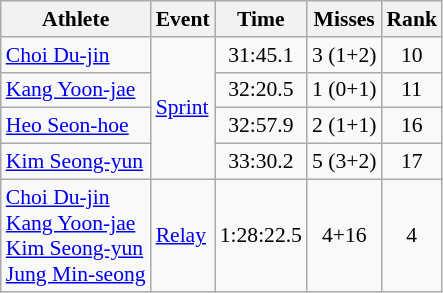<table class="wikitable" style="font-size:90%;text-align:center;">
<tr>
<th>Athlete</th>
<th>Event</th>
<th>Time</th>
<th>Misses</th>
<th>Rank</th>
</tr>
<tr>
<td align=left><a href='#'>Choi Du-jin</a></td>
<td align=left rowspan=4><a href='#'>Sprint</a></td>
<td>31:45.1</td>
<td>3 (1+2)</td>
<td>10</td>
</tr>
<tr>
<td align=left><a href='#'>Kang Yoon-jae</a></td>
<td>32:20.5</td>
<td>1 (0+1)</td>
<td>11</td>
</tr>
<tr>
<td align=left><a href='#'>Heo Seon-hoe</a></td>
<td>32:57.9</td>
<td>2 (1+1)</td>
<td>16</td>
</tr>
<tr>
<td align=left><a href='#'>Kim Seong-yun</a></td>
<td>33:30.2</td>
<td>5 (3+2)</td>
<td>17</td>
</tr>
<tr>
<td align=left><a href='#'>Choi Du-jin</a><br><a href='#'>Kang Yoon-jae</a><br><a href='#'>Kim Seong-yun</a><br><a href='#'>Jung Min-seong</a></td>
<td align=left><a href='#'>Relay</a></td>
<td>1:28:22.5</td>
<td>4+16</td>
<td>4</td>
</tr>
</table>
